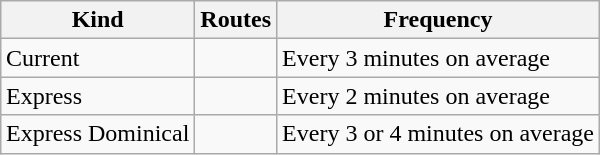<table class="wikitable" style="margin:1em auto;">
<tr>
<th>Kind</th>
<th>Routes</th>
<th>Frequency</th>
</tr>
<tr>
<td>Current</td>
<td>   </td>
<td>Every 3 minutes on average</td>
</tr>
<tr>
<td>Express</td>
<td></td>
<td>Every 2 minutes on average</td>
</tr>
<tr>
<td>Express Dominical</td>
<td></td>
<td>Every 3 or 4 minutes on average</td>
</tr>
</table>
